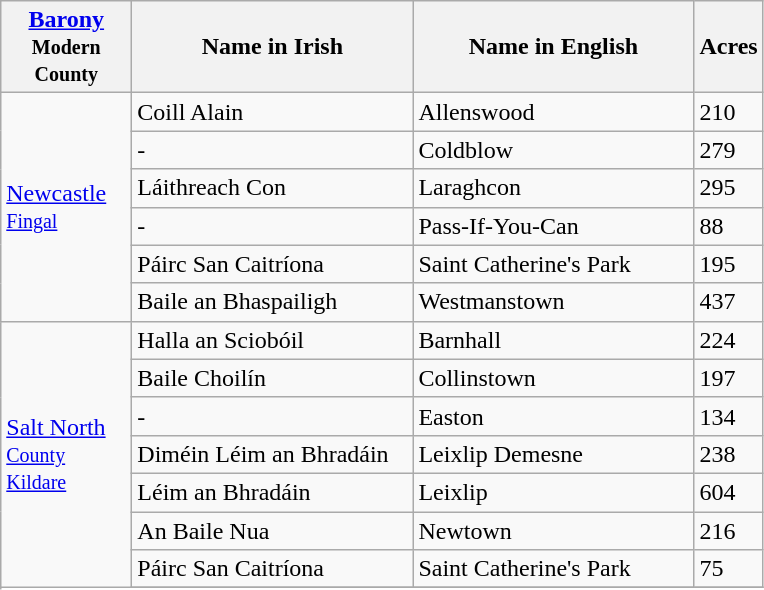<table class="wikitable">
<tr>
<th style="width:80px"><a href='#'>Barony</a><br><small>Modern County</small></th>
<th style="width:180px">Name in Irish</th>
<th style="width:180px">Name in English</th>
<th style="width:30px">Acres</th>
</tr>
<tr>
<td rowspan="6"><a href='#'>Newcastle</a><br><small><a href='#'>Fingal</a></small></td>
<td>Coill Alain</td>
<td>Allenswood</td>
<td>210</td>
</tr>
<tr>
<td>-</td>
<td>Coldblow</td>
<td>279</td>
</tr>
<tr>
<td>Láithreach Con</td>
<td>Laraghcon</td>
<td>295</td>
</tr>
<tr>
<td>-</td>
<td>Pass-If-You-Can</td>
<td>88</td>
</tr>
<tr>
<td>Páirc San Caitríona</td>
<td>Saint Catherine's Park</td>
<td>195</td>
</tr>
<tr>
<td>Baile an Bhaspailigh</td>
<td>Westmanstown</td>
<td>437</td>
</tr>
<tr>
<td rowspan="10"><a href='#'>Salt North</a><br><small><a href='#'>County Kildare</a></small></td>
<td>Halla an Sciobóil</td>
<td>Barnhall</td>
<td>224</td>
</tr>
<tr>
<td>Baile Choilín</td>
<td>Collinstown</td>
<td>197</td>
</tr>
<tr>
<td>-</td>
<td>Easton</td>
<td>134</td>
</tr>
<tr>
<td>Diméin Léim an Bhradáin</td>
<td>Leixlip Demesne</td>
<td>238</td>
</tr>
<tr>
<td>Léim an Bhradáin</td>
<td>Leixlip</td>
<td>604</td>
</tr>
<tr>
<td>An Baile Nua</td>
<td>Newtown</td>
<td>216</td>
</tr>
<tr>
<td>Páirc San Caitríona</td>
<td>Saint Catherine's Park</td>
<td>75</td>
</tr>
<tr>
</tr>
</table>
